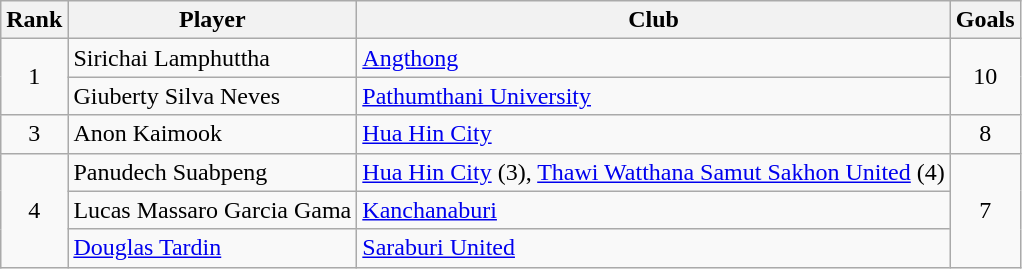<table class="wikitable" style="text-align:center">
<tr>
<th>Rank</th>
<th>Player</th>
<th>Club</th>
<th>Goals</th>
</tr>
<tr>
<td rowspan="2">1</td>
<td align="left"> Sirichai Lamphuttha</td>
<td align="left"><a href='#'>Angthong</a></td>
<td rowspan="2">10</td>
</tr>
<tr>
<td align="left"> Giuberty Silva Neves</td>
<td align="left"><a href='#'>Pathumthani University</a></td>
</tr>
<tr>
<td>3</td>
<td align="left"> Anon Kaimook</td>
<td align="left"><a href='#'>Hua Hin City</a></td>
<td>8</td>
</tr>
<tr>
<td rowspan="3">4</td>
<td align="left"> Panudech Suabpeng</td>
<td align="left"><a href='#'>Hua Hin City</a> (3), <a href='#'>Thawi Watthana Samut Sakhon United</a> (4)</td>
<td rowspan="3">7</td>
</tr>
<tr>
<td align="left"> Lucas Massaro Garcia Gama</td>
<td align="left"><a href='#'>Kanchanaburi</a></td>
</tr>
<tr>
<td align="left"> <a href='#'>Douglas Tardin</a></td>
<td align="left"><a href='#'>Saraburi United</a></td>
</tr>
</table>
